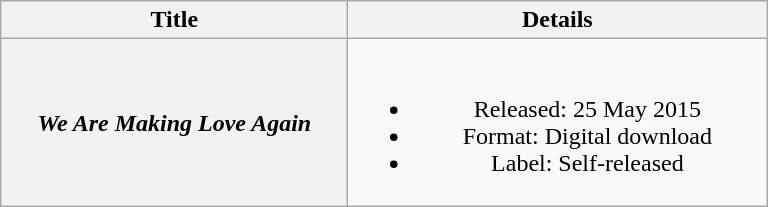<table class="wikitable plainrowheaders" style="text-align:center">
<tr>
<th scope="col" style="width:14em;">Title</th>
<th scope="col" style="width:17em;">Details</th>
</tr>
<tr>
<th scope="row"><em>We Are Making Love Again</em></th>
<td><br><ul><li>Released: 25 May 2015</li><li>Format: Digital download</li><li>Label: Self-released</li></ul></td>
</tr>
</table>
